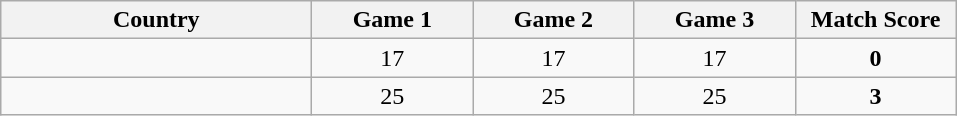<table class=wikitable style="text-align:center">
<tr>
<th>Country</th>
<th>Game 1</th>
<th>Game 2</th>
<th>Game 3</th>
<th>Match Score</th>
</tr>
<tr>
<td width=200></td>
<td width=100>17</td>
<td width=100>17</td>
<td width=100>17</td>
<td width=100><strong>0</strong></td>
</tr>
<tr>
<td></td>
<td>25</td>
<td>25</td>
<td>25</td>
<td><strong>3</strong></td>
</tr>
</table>
